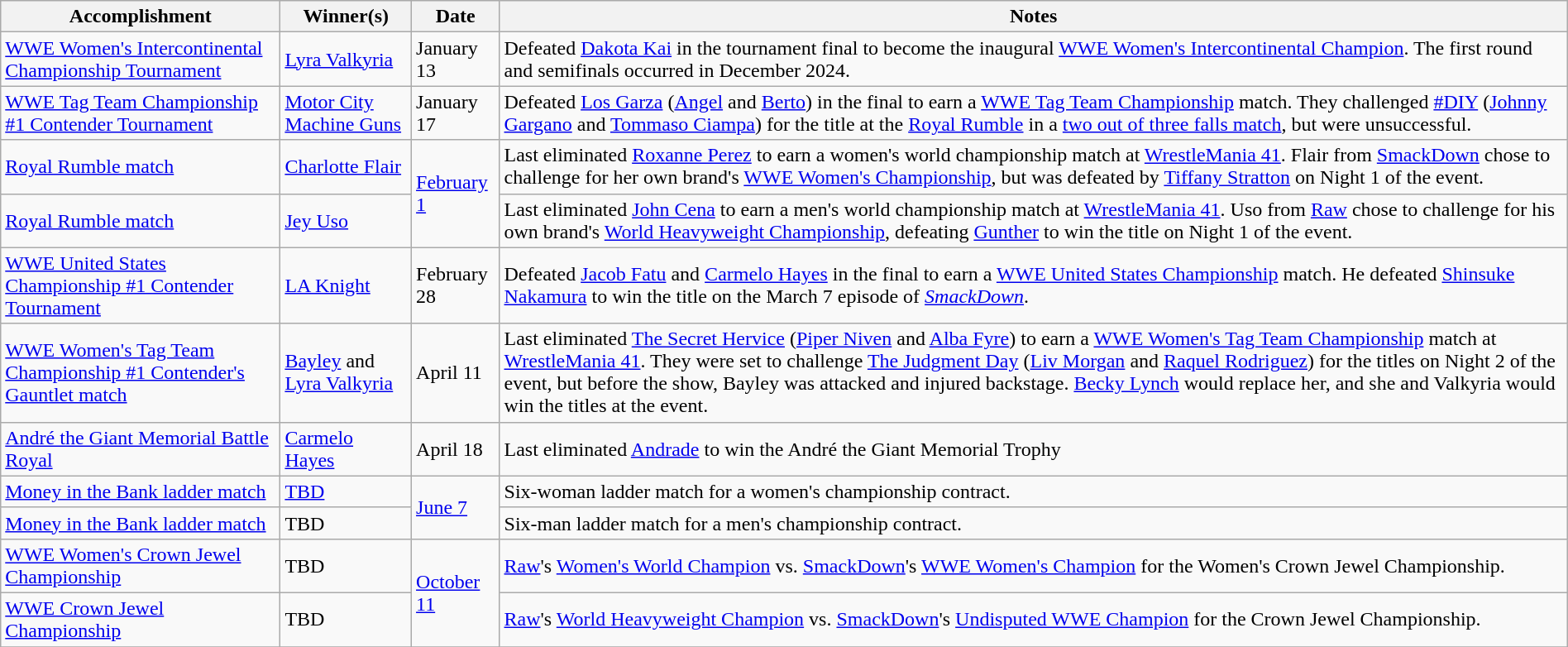<table class="wikitable" style="width:100%;">
<tr>
<th>Accomplishment</th>
<th>Winner(s)</th>
<th>Date</th>
<th>Notes</th>
</tr>
<tr>
<td><a href='#'>WWE Women's Intercontinental Championship Tournament</a></td>
<td><a href='#'>Lyra Valkyria</a></td>
<td>January 13</td>
<td>Defeated <a href='#'>Dakota Kai</a> in the tournament final to become the inaugural <a href='#'>WWE Women's Intercontinental Champion</a>. The first round and semifinals occurred in December 2024.</td>
</tr>
<tr>
<td><a href='#'>WWE Tag Team Championship #1 Contender Tournament</a></td>
<td><a href='#'>Motor City Machine Guns</a><br></td>
<td>January 17</td>
<td>Defeated <a href='#'>Los Garza</a> (<a href='#'>Angel</a> and <a href='#'>Berto</a>) in the final to earn a <a href='#'>WWE Tag Team Championship</a> match. They challenged <a href='#'>#DIY</a> (<a href='#'>Johnny Gargano</a> and <a href='#'>Tommaso Ciampa</a>) for the title at the <a href='#'>Royal Rumble</a> in a <a href='#'>two out of three falls match</a>, but were unsuccessful.</td>
</tr>
<tr>
<td><a href='#'>Royal Rumble match</a><br></td>
<td><a href='#'>Charlotte Flair</a></td>
<td rowspan=2><a href='#'>February 1</a></td>
<td>Last eliminated <a href='#'>Roxanne Perez</a> to earn a women's world championship match at <a href='#'>WrestleMania 41</a>. Flair from <a href='#'>SmackDown</a> chose to challenge for her own brand's <a href='#'>WWE Women's Championship</a>, but was defeated by <a href='#'>Tiffany Stratton</a> on Night 1 of the event.</td>
</tr>
<tr>
<td><a href='#'>Royal Rumble match</a><br></td>
<td><a href='#'>Jey Uso</a></td>
<td>Last eliminated <a href='#'>John Cena</a> to earn a men's world championship match at <a href='#'>WrestleMania 41</a>. Uso from <a href='#'>Raw</a> chose to challenge for his own brand's <a href='#'>World Heavyweight Championship</a>, defeating <a href='#'>Gunther</a> to win the title on Night 1 of the event.</td>
</tr>
<tr>
<td><a href='#'>WWE United States Championship #1 Contender Tournament</a></td>
<td><a href='#'>LA Knight</a></td>
<td>February 28</td>
<td>Defeated <a href='#'>Jacob Fatu</a> and <a href='#'>Carmelo Hayes</a> in the final to earn a <a href='#'>WWE United States Championship</a> match. He defeated <a href='#'>Shinsuke Nakamura</a> to win the title on the March 7 episode of <em><a href='#'>SmackDown</a></em>.</td>
</tr>
<tr>
<td><a href='#'>WWE Women's Tag Team Championship #1 Contender's Gauntlet match</a></td>
<td><a href='#'>Bayley</a> and <a href='#'>Lyra Valkyria</a></td>
<td>April 11</td>
<td>Last eliminated <a href='#'>The Secret Hervice</a> (<a href='#'>Piper Niven</a> and <a href='#'>Alba Fyre</a>) to earn a <a href='#'>WWE Women's Tag Team Championship</a> match at <a href='#'>WrestleMania 41</a>. They were set to challenge <a href='#'>The Judgment Day</a> (<a href='#'>Liv Morgan</a> and <a href='#'>Raquel Rodriguez</a>) for the titles on Night 2 of the event, but before the show, Bayley was attacked and injured backstage. <a href='#'>Becky Lynch</a> would replace her, and she and Valkyria would win the titles at the event.</td>
</tr>
<tr>
<td><a href='#'>André the Giant Memorial Battle Royal</a></td>
<td><a href='#'>Carmelo Hayes</a></td>
<td>April 18</td>
<td>Last eliminated <a href='#'>Andrade</a> to win the André the Giant Memorial Trophy</td>
</tr>
<tr>
<td><a href='#'>Money in the Bank ladder match</a><br></td>
<td><a href='#'>TBD</a></td>
<td rowspan=2><a href='#'>June 7</a></td>
<td>Six-woman ladder match for a women's championship contract.</td>
</tr>
<tr>
<td><a href='#'>Money in the Bank ladder match</a><br></td>
<td>TBD</td>
<td>Six-man ladder match for a men's championship contract.</td>
</tr>
<tr>
<td><a href='#'>WWE Women's Crown Jewel Championship</a></td>
<td>TBD</td>
<td rowspan=2><a href='#'>October 11</a></td>
<td><a href='#'>Raw</a>'s <a href='#'>Women's World Champion</a> vs. <a href='#'>SmackDown</a>'s <a href='#'>WWE Women's Champion</a> for the Women's Crown Jewel Championship.</td>
</tr>
<tr>
<td><a href='#'>WWE Crown Jewel Championship</a></td>
<td>TBD</td>
<td><a href='#'>Raw</a>'s <a href='#'>World Heavyweight Champion</a> vs. <a href='#'>SmackDown</a>'s <a href='#'>Undisputed WWE Champion</a> for the Crown Jewel Championship.</td>
</tr>
<tr>
</tr>
</table>
